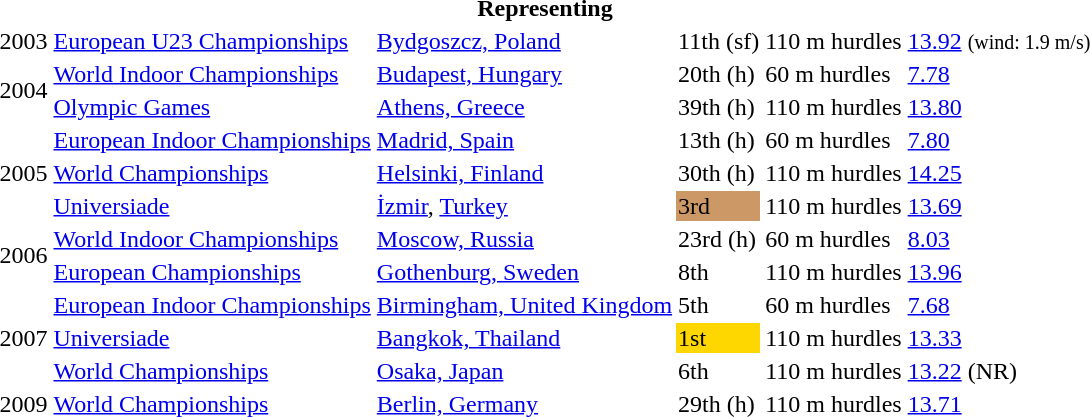<table>
<tr>
<th colspan="6">Representing </th>
</tr>
<tr>
<td>2003</td>
<td><a href='#'>European U23 Championships</a></td>
<td><a href='#'>Bydgoszcz, Poland</a></td>
<td>11th (sf)</td>
<td>110 m hurdles</td>
<td><a href='#'>13.92</a> <small>(wind: 1.9 m/s)</small></td>
</tr>
<tr>
<td rowspan=2>2004</td>
<td><a href='#'>World Indoor Championships</a></td>
<td><a href='#'>Budapest, Hungary</a></td>
<td>20th (h)</td>
<td>60 m hurdles</td>
<td><a href='#'>7.78</a></td>
</tr>
<tr>
<td><a href='#'>Olympic Games</a></td>
<td><a href='#'>Athens, Greece</a></td>
<td>39th (h)</td>
<td>110 m hurdles</td>
<td><a href='#'>13.80</a></td>
</tr>
<tr>
<td rowspan=3>2005</td>
<td><a href='#'>European Indoor Championships</a></td>
<td><a href='#'>Madrid, Spain</a></td>
<td>13th (h)</td>
<td>60 m hurdles</td>
<td><a href='#'>7.80</a></td>
</tr>
<tr>
<td><a href='#'>World Championships</a></td>
<td><a href='#'>Helsinki, Finland</a></td>
<td>30th (h)</td>
<td>110 m hurdles</td>
<td><a href='#'>14.25</a></td>
</tr>
<tr>
<td><a href='#'>Universiade</a></td>
<td><a href='#'>İzmir</a>, <a href='#'>Turkey</a></td>
<td bgcolor=cc9966>3rd</td>
<td>110 m hurdles</td>
<td><a href='#'>13.69</a></td>
</tr>
<tr>
<td rowspan=2>2006</td>
<td><a href='#'>World Indoor Championships</a></td>
<td><a href='#'>Moscow, Russia</a></td>
<td>23rd (h)</td>
<td>60 m hurdles</td>
<td><a href='#'>8.03</a></td>
</tr>
<tr>
<td><a href='#'>European Championships</a></td>
<td><a href='#'>Gothenburg, Sweden</a></td>
<td>8th</td>
<td>110 m hurdles</td>
<td><a href='#'>13.96</a></td>
</tr>
<tr>
<td rowspan=3>2007</td>
<td><a href='#'>European Indoor Championships</a></td>
<td><a href='#'>Birmingham, United Kingdom</a></td>
<td>5th</td>
<td>60 m hurdles</td>
<td><a href='#'>7.68</a></td>
</tr>
<tr>
<td><a href='#'>Universiade</a></td>
<td><a href='#'>Bangkok, Thailand</a></td>
<td bgcolor=gold>1st</td>
<td>110 m hurdles</td>
<td><a href='#'>13.33</a></td>
</tr>
<tr>
<td><a href='#'>World Championships</a></td>
<td><a href='#'>Osaka, Japan</a></td>
<td>6th</td>
<td>110 m hurdles</td>
<td><a href='#'>13.22</a> (NR)</td>
</tr>
<tr>
<td>2009</td>
<td><a href='#'>World Championships</a></td>
<td><a href='#'>Berlin, Germany</a></td>
<td>29th (h)</td>
<td>110 m hurdles</td>
<td><a href='#'>13.71</a></td>
</tr>
</table>
